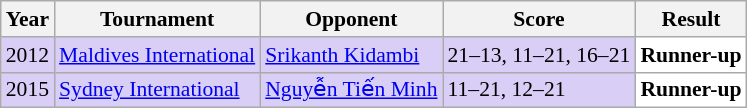<table class="sortable wikitable" style="font-size: 90%;">
<tr>
<th>Year</th>
<th>Tournament</th>
<th>Opponent</th>
<th>Score</th>
<th>Result</th>
</tr>
<tr style="background:#D8CEF6">
<td align="center">2012</td>
<td align="left"><a href='#'>Maldives International</a></td>
<td align="left"> <a href='#'>Srikanth Kidambi</a></td>
<td align="left">21–13, 11–21, 16–21</td>
<td style="text-align:left; background:white"> <strong>Runner-up</strong></td>
</tr>
<tr style="background:#D8CEF6">
<td align="center">2015</td>
<td align="left"><a href='#'>Sydney International</a></td>
<td align="left"> <a href='#'>Nguyễn Tiến Minh</a></td>
<td align="left">11–21, 12–21</td>
<td style="text-align:left; background:white"> <strong>Runner-up</strong></td>
</tr>
</table>
